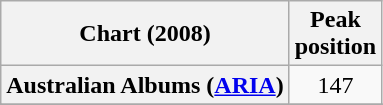<table class="wikitable sortable plainrowheaders" style="text-align:center">
<tr>
<th scope="col">Chart (2008)</th>
<th scope="col">Peak<br>position</th>
</tr>
<tr>
<th scope="row">Australian Albums (<a href='#'>ARIA</a>)</th>
<td>147</td>
</tr>
<tr>
</tr>
<tr>
</tr>
<tr>
</tr>
<tr>
</tr>
<tr>
</tr>
<tr>
</tr>
<tr>
</tr>
<tr>
</tr>
<tr>
</tr>
<tr>
</tr>
<tr>
</tr>
<tr>
</tr>
<tr>
</tr>
<tr>
</tr>
<tr>
</tr>
<tr>
</tr>
<tr>
</tr>
</table>
